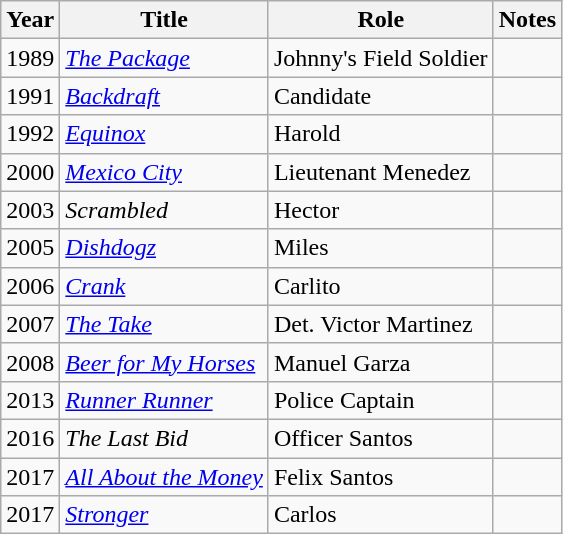<table class="wikitable sortable">
<tr>
<th>Year</th>
<th>Title</th>
<th>Role</th>
<th>Notes</th>
</tr>
<tr>
<td>1989</td>
<td><a href='#'><em>The Package</em></a></td>
<td>Johnny's Field Soldier</td>
<td></td>
</tr>
<tr>
<td>1991</td>
<td><a href='#'><em>Backdraft</em></a></td>
<td>Candidate</td>
<td></td>
</tr>
<tr>
<td>1992</td>
<td><a href='#'><em>Equinox</em></a></td>
<td>Harold</td>
<td></td>
</tr>
<tr>
<td>2000</td>
<td><a href='#'><em>Mexico City</em></a></td>
<td>Lieutenant Menedez</td>
<td></td>
</tr>
<tr>
<td>2003</td>
<td><em>Scrambled</em></td>
<td>Hector</td>
<td></td>
</tr>
<tr>
<td>2005</td>
<td><em><a href='#'>Dishdogz</a></em></td>
<td>Miles</td>
<td></td>
</tr>
<tr>
<td>2006</td>
<td><a href='#'><em>Crank</em></a></td>
<td>Carlito</td>
<td></td>
</tr>
<tr>
<td>2007</td>
<td><a href='#'><em>The Take</em></a></td>
<td>Det. Victor Martinez</td>
<td></td>
</tr>
<tr>
<td>2008</td>
<td><a href='#'><em>Beer for My Horses</em></a></td>
<td>Manuel Garza</td>
<td></td>
</tr>
<tr>
<td>2013</td>
<td><em><a href='#'>Runner Runner</a></em></td>
<td>Police Captain</td>
<td></td>
</tr>
<tr>
<td>2016</td>
<td><em>The Last Bid</em></td>
<td>Officer Santos</td>
<td></td>
</tr>
<tr>
<td>2017</td>
<td><em><a href='#'>All About the Money</a></em></td>
<td>Felix Santos</td>
<td></td>
</tr>
<tr>
<td>2017</td>
<td><a href='#'><em>Stronger</em></a></td>
<td>Carlos</td>
<td></td>
</tr>
</table>
